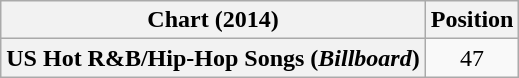<table class="wikitable plainrowheaders" style="text-align:center">
<tr>
<th scope="col">Chart (2014)</th>
<th scope="col">Position</th>
</tr>
<tr>
<th scope="row">US Hot R&B/Hip-Hop Songs (<em>Billboard</em>)</th>
<td>47</td>
</tr>
</table>
